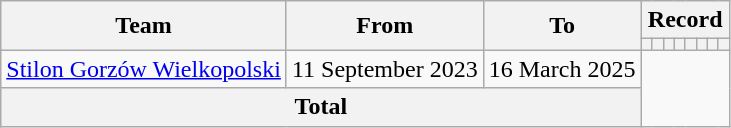<table class="wikitable" style="text-align: center;">
<tr>
<th rowspan="2">Team</th>
<th rowspan="2">From</th>
<th rowspan="2">To</th>
<th colspan="8">Record</th>
</tr>
<tr>
<th></th>
<th></th>
<th></th>
<th></th>
<th></th>
<th></th>
<th></th>
<th></th>
</tr>
<tr>
<td align=left><a href='#'>Stilon Gorzów Wielkopolski</a></td>
<td align=left>11 September 2023</td>
<td align=left>16 March 2025<br></td>
</tr>
<tr>
<th colspan="3">Total<br></th>
</tr>
</table>
